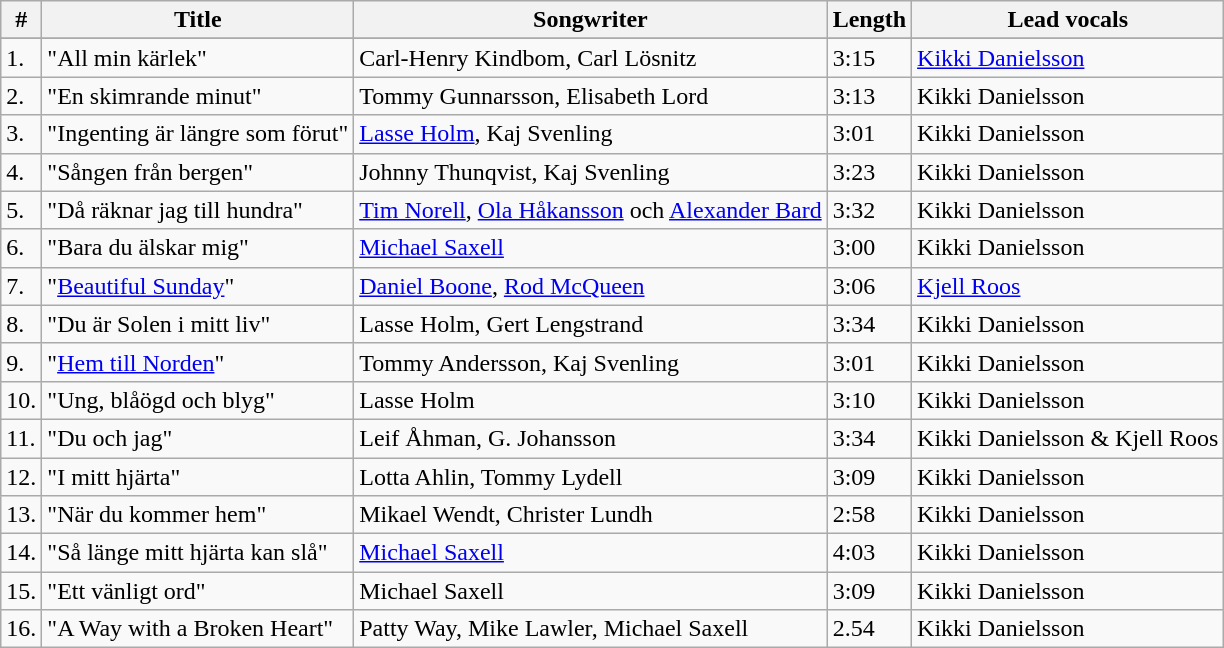<table class="wikitable">
<tr>
<th>#</th>
<th>Title</th>
<th>Songwriter</th>
<th>Length</th>
<th>Lead vocals</th>
</tr>
<tr bgcolor="#ebf5ff">
</tr>
<tr bgcolor="#ebf5ff">
</tr>
<tr>
<td>1.</td>
<td>"All min kärlek"</td>
<td>Carl-Henry Kindbom, Carl Lösnitz</td>
<td>3:15</td>
<td><a href='#'>Kikki Danielsson</a></td>
</tr>
<tr>
<td>2.</td>
<td>"En skimrande minut"</td>
<td>Tommy Gunnarsson, Elisabeth Lord</td>
<td>3:13</td>
<td>Kikki Danielsson</td>
</tr>
<tr>
<td>3.</td>
<td>"Ingenting är längre som förut"</td>
<td><a href='#'>Lasse Holm</a>, Kaj Svenling</td>
<td>3:01</td>
<td>Kikki Danielsson</td>
</tr>
<tr>
<td>4.</td>
<td>"Sången från bergen"</td>
<td>Johnny Thunqvist, Kaj Svenling</td>
<td>3:23</td>
<td>Kikki Danielsson</td>
</tr>
<tr>
<td>5.</td>
<td>"Då räknar jag till hundra"</td>
<td><a href='#'>Tim Norell</a>, <a href='#'>Ola Håkansson</a> och <a href='#'>Alexander Bard</a></td>
<td>3:32</td>
<td>Kikki Danielsson</td>
</tr>
<tr>
<td>6.</td>
<td>"Bara du älskar mig"</td>
<td><a href='#'>Michael Saxell</a></td>
<td>3:00</td>
<td>Kikki Danielsson</td>
</tr>
<tr>
<td>7.</td>
<td>"<a href='#'>Beautiful Sunday</a>"</td>
<td><a href='#'>Daniel Boone</a>, <a href='#'>Rod McQueen</a></td>
<td>3:06</td>
<td><a href='#'>Kjell Roos</a></td>
</tr>
<tr>
<td>8.</td>
<td>"Du är Solen i mitt liv"</td>
<td>Lasse Holm, Gert Lengstrand</td>
<td>3:34</td>
<td>Kikki Danielsson</td>
</tr>
<tr>
<td>9.</td>
<td>"<a href='#'>Hem till Norden</a>"</td>
<td>Tommy Andersson, Kaj Svenling</td>
<td>3:01</td>
<td>Kikki Danielsson</td>
</tr>
<tr>
<td>10.</td>
<td>"Ung, blåögd och blyg"</td>
<td>Lasse Holm</td>
<td>3:10</td>
<td>Kikki Danielsson</td>
</tr>
<tr>
<td>11.</td>
<td>"Du och jag"</td>
<td>Leif Åhman, G. Johansson</td>
<td>3:34</td>
<td>Kikki Danielsson & Kjell Roos</td>
</tr>
<tr>
<td>12.</td>
<td>"I mitt hjärta"</td>
<td>Lotta Ahlin, Tommy Lydell</td>
<td>3:09</td>
<td>Kikki Danielsson</td>
</tr>
<tr>
<td>13.</td>
<td>"När du kommer hem"</td>
<td>Mikael Wendt, Christer Lundh</td>
<td>2:58</td>
<td>Kikki Danielsson</td>
</tr>
<tr>
<td>14.</td>
<td>"Så länge mitt hjärta kan slå"</td>
<td><a href='#'>Michael Saxell</a></td>
<td>4:03</td>
<td>Kikki Danielsson</td>
</tr>
<tr>
<td>15.</td>
<td>"Ett vänligt ord"</td>
<td>Michael Saxell</td>
<td>3:09</td>
<td>Kikki Danielsson</td>
</tr>
<tr>
<td>16.</td>
<td>"A Way with a Broken Heart"</td>
<td>Patty Way, Mike Lawler, Michael Saxell</td>
<td>2.54</td>
<td>Kikki Danielsson</td>
</tr>
</table>
